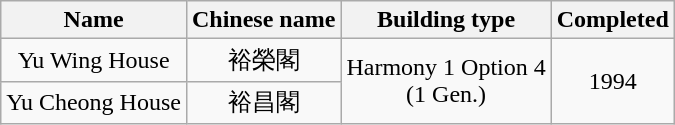<table class="wikitable" style="text-align: center">
<tr>
<th>Name</th>
<th>Chinese name</th>
<th>Building type</th>
<th>Completed</th>
</tr>
<tr>
<td>Yu Wing House</td>
<td>裕榮閣</td>
<td rowspan="2">Harmony 1 Option 4<br>(1 Gen.)</td>
<td rowspan="2">1994</td>
</tr>
<tr>
<td>Yu Cheong House</td>
<td>裕昌閣</td>
</tr>
</table>
